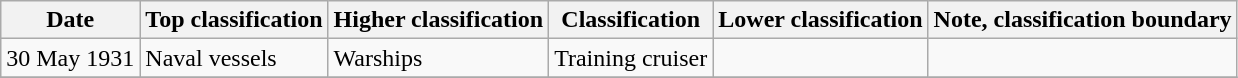<table class="wikitable">
<tr>
<th>Date</th>
<th>Top classification</th>
<th>Higher classification</th>
<th>Classification</th>
<th>Lower classification</th>
<th>Note, classification boundary</th>
</tr>
<tr>
<td>30 May 1931</td>
<td>Naval vessels</td>
<td>Warships</td>
<td>Training cruiser</td>
<td></td>
<td></td>
</tr>
<tr>
</tr>
</table>
